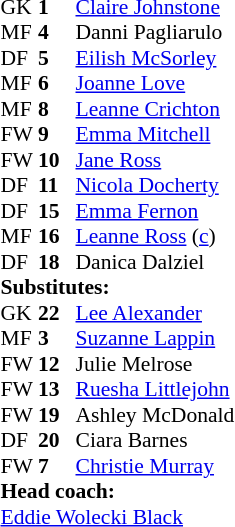<table style="font-size: 90%" cellspacing="0" cellpadding="0" align="center">
<tr>
<th width="25"></th>
<th width="25"></th>
<th width="200"></th>
<th></th>
</tr>
<tr>
<td>GK</td>
<td><strong>1</strong></td>
<td><a href='#'>Claire Johnstone</a></td>
</tr>
<tr>
<td>MF</td>
<td><strong>4</strong></td>
<td>Danni Pagliarulo</td>
<td></td>
</tr>
<tr>
<td>DF</td>
<td><strong>5</strong></td>
<td><a href='#'>Eilish McSorley</a></td>
</tr>
<tr>
<td>MF</td>
<td><strong>6</strong></td>
<td><a href='#'>Joanne Love</a></td>
<td></td>
</tr>
<tr>
<td>MF</td>
<td><strong>8</strong></td>
<td><a href='#'>Leanne Crichton</a></td>
<td></td>
</tr>
<tr>
<td>FW</td>
<td><strong>9</strong></td>
<td><a href='#'>Emma Mitchell</a></td>
<td></td>
</tr>
<tr>
<td>FW</td>
<td><strong>10</strong></td>
<td><a href='#'>Jane Ross</a></td>
</tr>
<tr>
<td>DF</td>
<td><strong>11</strong></td>
<td><a href='#'>Nicola Docherty</a></td>
<td></td>
</tr>
<tr>
<td>DF</td>
<td><strong>15</strong></td>
<td><a href='#'>Emma Fernon</a></td>
<td></td>
</tr>
<tr>
<td>MF</td>
<td><strong>16</strong></td>
<td><a href='#'>Leanne Ross</a> (<a href='#'>c</a>)</td>
</tr>
<tr>
<td>DF</td>
<td><strong>18</strong></td>
<td>Danica Dalziel</td>
<td></td>
</tr>
<tr>
<td colspan=3><strong>Substitutes:</strong></td>
</tr>
<tr>
<td>GK</td>
<td><strong>22</strong></td>
<td><a href='#'>Lee Alexander</a></td>
<td></td>
</tr>
<tr>
<td>MF</td>
<td><strong>3</strong></td>
<td><a href='#'>Suzanne Lappin</a></td>
<td></td>
</tr>
<tr>
<td>FW</td>
<td><strong>12</strong></td>
<td>Julie Melrose</td>
<td></td>
</tr>
<tr>
<td>FW</td>
<td><strong>13</strong></td>
<td><a href='#'>Ruesha Littlejohn</a></td>
<td></td>
</tr>
<tr>
<td>FW</td>
<td><strong>19</strong></td>
<td>Ashley McDonald</td>
<td></td>
</tr>
<tr>
<td>DF</td>
<td><strong>20</strong></td>
<td>Ciara Barnes</td>
<td></td>
</tr>
<tr>
<td>FW</td>
<td><strong>7</strong></td>
<td><a href='#'>Christie Murray</a></td>
<td></td>
</tr>
<tr>
<td colspan=3><strong>Head coach:</strong></td>
</tr>
<tr>
<td colspan="4"><a href='#'>Eddie Wolecki Black</a></td>
</tr>
</table>
